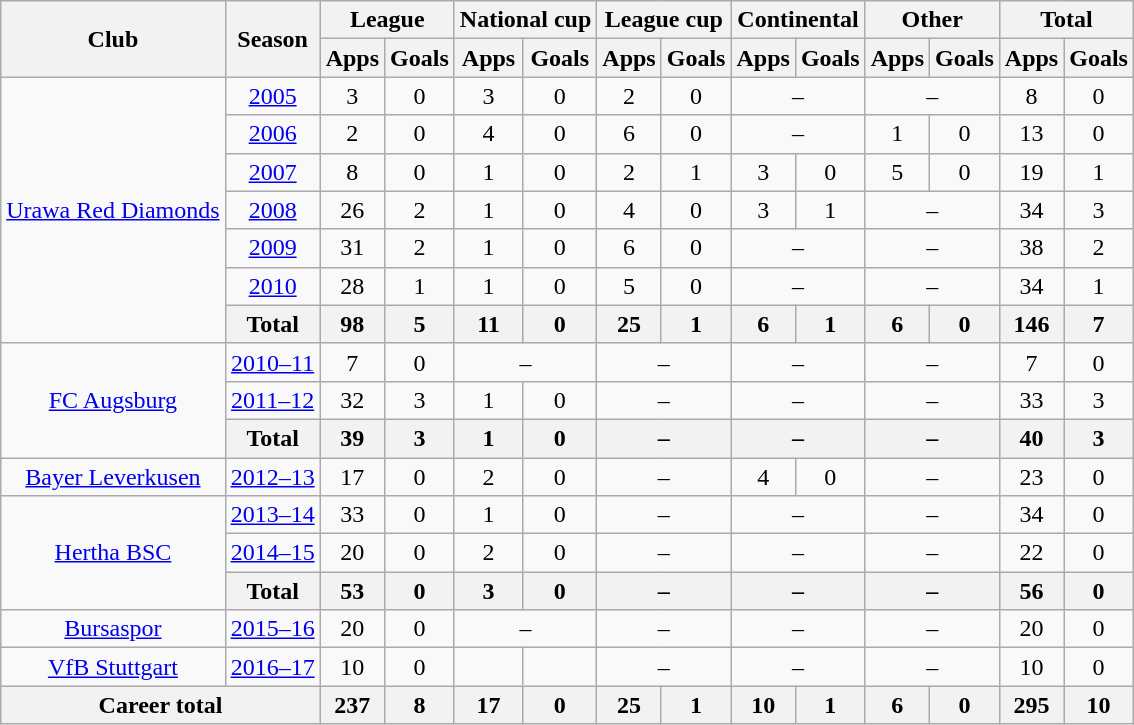<table class="wikitable" style="text-align:center">
<tr>
<th rowspan="2">Club</th>
<th rowspan="2">Season</th>
<th colspan="2">League</th>
<th colspan="2">National cup</th>
<th colspan="2">League cup</th>
<th colspan="2">Continental</th>
<th colspan="2">Other</th>
<th colspan="2">Total</th>
</tr>
<tr>
<th>Apps</th>
<th>Goals</th>
<th>Apps</th>
<th>Goals</th>
<th>Apps</th>
<th>Goals</th>
<th>Apps</th>
<th>Goals</th>
<th>Apps</th>
<th>Goals</th>
<th>Apps</th>
<th>Goals</th>
</tr>
<tr>
<td rowspan="7"><a href='#'>Urawa Red Diamonds</a></td>
<td><a href='#'>2005</a></td>
<td>3</td>
<td>0</td>
<td>3</td>
<td>0</td>
<td>2</td>
<td>0</td>
<td colspan="2">–</td>
<td colspan="2">–</td>
<td>8</td>
<td>0</td>
</tr>
<tr>
<td><a href='#'>2006</a></td>
<td>2</td>
<td>0</td>
<td>4</td>
<td>0</td>
<td>6</td>
<td>0</td>
<td colspan="2">–</td>
<td>1</td>
<td>0</td>
<td>13</td>
<td>0</td>
</tr>
<tr>
<td><a href='#'>2007</a></td>
<td>8</td>
<td>0</td>
<td>1</td>
<td>0</td>
<td>2</td>
<td>1</td>
<td>3</td>
<td>0</td>
<td>5</td>
<td>0</td>
<td>19</td>
<td>1</td>
</tr>
<tr>
<td><a href='#'>2008</a></td>
<td>26</td>
<td>2</td>
<td>1</td>
<td>0</td>
<td>4</td>
<td>0</td>
<td>3</td>
<td>1</td>
<td colspan="2">–</td>
<td>34</td>
<td>3</td>
</tr>
<tr>
<td><a href='#'>2009</a></td>
<td>31</td>
<td>2</td>
<td>1</td>
<td>0</td>
<td>6</td>
<td>0</td>
<td colspan="2">–</td>
<td colspan="2">–</td>
<td>38</td>
<td>2</td>
</tr>
<tr>
<td><a href='#'>2010</a></td>
<td>28</td>
<td>1</td>
<td>1</td>
<td>0</td>
<td>5</td>
<td>0</td>
<td colspan="2">–</td>
<td colspan="2">–</td>
<td>34</td>
<td>1</td>
</tr>
<tr>
<th colspan="1">Total</th>
<th>98</th>
<th>5</th>
<th>11</th>
<th>0</th>
<th>25</th>
<th>1</th>
<th>6</th>
<th>1</th>
<th>6</th>
<th>0</th>
<th>146</th>
<th>7</th>
</tr>
<tr>
<td rowspan="3"><a href='#'>FC Augsburg</a></td>
<td><a href='#'>2010–11</a></td>
<td>7</td>
<td>0</td>
<td colspan="2">–</td>
<td colspan="2">–</td>
<td colspan="2">–</td>
<td colspan="2">–</td>
<td>7</td>
<td>0</td>
</tr>
<tr>
<td><a href='#'>2011–12</a></td>
<td>32</td>
<td>3</td>
<td>1</td>
<td>0</td>
<td colspan="2">–</td>
<td colspan="2">–</td>
<td colspan="2">–</td>
<td>33</td>
<td>3</td>
</tr>
<tr>
<th colspan="1">Total</th>
<th>39</th>
<th>3</th>
<th>1</th>
<th>0</th>
<th colspan="2">–</th>
<th colspan="2">–</th>
<th colspan="2">–</th>
<th>40</th>
<th>3</th>
</tr>
<tr>
<td><a href='#'>Bayer Leverkusen</a></td>
<td><a href='#'>2012–13</a></td>
<td>17</td>
<td>0</td>
<td>2</td>
<td>0</td>
<td colspan="2">–</td>
<td>4</td>
<td>0</td>
<td colspan="2">–</td>
<td>23</td>
<td>0</td>
</tr>
<tr>
<td rowspan="3"><a href='#'>Hertha BSC</a></td>
<td><a href='#'>2013–14</a></td>
<td>33</td>
<td>0</td>
<td>1</td>
<td>0</td>
<td colspan="2">–</td>
<td colspan="2">–</td>
<td colspan="2">–</td>
<td>34</td>
<td>0</td>
</tr>
<tr>
<td><a href='#'>2014–15</a></td>
<td>20</td>
<td>0</td>
<td>2</td>
<td>0</td>
<td colspan="2">–</td>
<td colspan="2">–</td>
<td colspan="2">–</td>
<td>22</td>
<td>0</td>
</tr>
<tr>
<th colspan="1">Total</th>
<th>53</th>
<th>0</th>
<th>3</th>
<th>0</th>
<th colspan="2">–</th>
<th colspan="2">–</th>
<th colspan="2">–</th>
<th>56</th>
<th>0</th>
</tr>
<tr>
<td><a href='#'>Bursaspor</a></td>
<td><a href='#'>2015–16</a></td>
<td>20</td>
<td>0</td>
<td colspan="2">–</td>
<td colspan="2">–</td>
<td colspan="2">–</td>
<td colspan="2">–</td>
<td>20</td>
<td>0</td>
</tr>
<tr>
<td><a href='#'>VfB Stuttgart</a></td>
<td><a href='#'>2016–17</a></td>
<td>10</td>
<td>0</td>
<td></td>
<td></td>
<td colspan="2">–</td>
<td colspan="2">–</td>
<td colspan="2">–</td>
<td>10</td>
<td>0</td>
</tr>
<tr>
<th colspan="2">Career total</th>
<th>237</th>
<th>8</th>
<th>17</th>
<th>0</th>
<th>25</th>
<th>1</th>
<th>10</th>
<th>1</th>
<th>6</th>
<th>0</th>
<th>295</th>
<th>10</th>
</tr>
</table>
